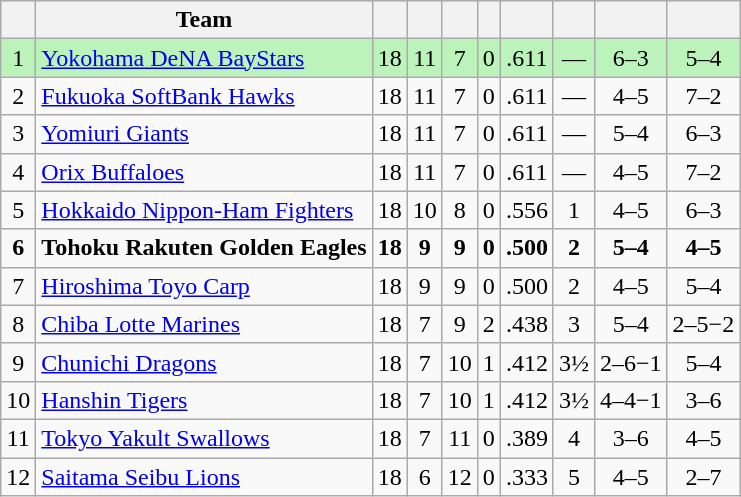<table class="wikitable plainrowheaders" style="text-align:center;">
<tr>
<th scope="col"></th>
<th scope="col">Team</th>
<th scope="col"></th>
<th scope="col"></th>
<th scope="col"></th>
<th scope="col"><a href='#'></a></th>
<th scope="col"><a href='#'></a></th>
<th scope="col"></th>
<th scope="col"></th>
<th scope="col"></th>
</tr>
<tr style="background: #BBF3BB">
<td>1</td>
<td style="text-align:left;"><a href='#'>Yokohama DeNA BayStars</a></td>
<td>18</td>
<td>11</td>
<td>7</td>
<td>0</td>
<td>.611</td>
<td>—</td>
<td>6–3</td>
<td>5–4</td>
</tr>
<tr>
<td>2</td>
<td style="text-align:left;"><a href='#'>Fukuoka SoftBank Hawks</a></td>
<td>18</td>
<td>11</td>
<td>7</td>
<td>0</td>
<td>.611</td>
<td>—</td>
<td>4–5</td>
<td>7–2</td>
</tr>
<tr>
<td>3</td>
<td style="text-align:left;"><a href='#'>Yomiuri Giants</a></td>
<td>18</td>
<td>11</td>
<td>7</td>
<td>0</td>
<td>.611</td>
<td>—</td>
<td>5–4</td>
<td>6–3</td>
</tr>
<tr>
<td>4</td>
<td style="text-align:left;"><a href='#'>Orix Buffaloes</a></td>
<td>18</td>
<td>11</td>
<td>7</td>
<td>0</td>
<td>.611</td>
<td>—</td>
<td>4–5</td>
<td>7–2</td>
</tr>
<tr>
<td>5</td>
<td style="text-align:left;"><a href='#'>Hokkaido Nippon-Ham Fighters</a></td>
<td>18</td>
<td>10</td>
<td>8</td>
<td>0</td>
<td>.556</td>
<td>1</td>
<td>4–5</td>
<td>6–3</td>
</tr>
<tr>
<td><strong>6</strong></td>
<td style="text-align:left;"><strong>Tohoku Rakuten Golden Eagles</strong></td>
<td><strong>18</strong></td>
<td><strong>9</strong></td>
<td><strong>9</strong></td>
<td><strong>0</strong></td>
<td><strong>.500</strong></td>
<td><strong>2</strong></td>
<td><strong>5–4</strong></td>
<td><strong>4–5</strong></td>
</tr>
<tr>
<td>7</td>
<td style="text-align:left;"><a href='#'>Hiroshima Toyo Carp</a></td>
<td>18</td>
<td>9</td>
<td>9</td>
<td>0</td>
<td>.500</td>
<td>2</td>
<td>4–5</td>
<td>5–4</td>
</tr>
<tr>
<td>8</td>
<td style="text-align:left;"><a href='#'>Chiba Lotte Marines</a></td>
<td>18</td>
<td>7</td>
<td>9</td>
<td>2</td>
<td>.438</td>
<td>3</td>
<td>5–4</td>
<td>2–5−2</td>
</tr>
<tr>
<td>9</td>
<td style="text-align:left;"><a href='#'>Chunichi Dragons</a></td>
<td>18</td>
<td>7</td>
<td>10</td>
<td>1</td>
<td>.412</td>
<td>3½</td>
<td>2–6−1</td>
<td>5–4</td>
</tr>
<tr>
<td>10</td>
<td style="text-align:left;"><a href='#'>Hanshin Tigers</a></td>
<td>18</td>
<td>7</td>
<td>10</td>
<td>1</td>
<td>.412</td>
<td>3½</td>
<td>4–4−1</td>
<td>3–6</td>
</tr>
<tr>
<td>11</td>
<td style="text-align:left;"><a href='#'>Tokyo Yakult Swallows</a></td>
<td>18</td>
<td>7</td>
<td>11</td>
<td>0</td>
<td>.389</td>
<td>4</td>
<td>3–6</td>
<td>4–5</td>
</tr>
<tr>
<td>12</td>
<td style="text-align:left;"><a href='#'>Saitama Seibu Lions</a></td>
<td>18</td>
<td>6</td>
<td>12</td>
<td>0</td>
<td>.333</td>
<td>5</td>
<td>4–5</td>
<td>2–7</td>
</tr>
</table>
